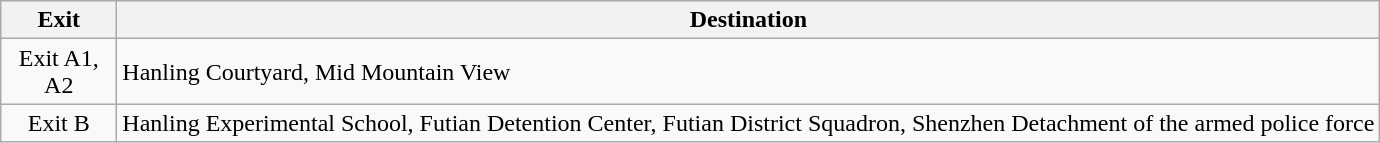<table class="wikitable">
<tr>
<th style="width:70px">Exit</th>
<th>Destination</th>
</tr>
<tr>
<td align="center">Exit A1, A2</td>
<td>Hanling Courtyard, Mid Mountain View</td>
</tr>
<tr>
<td align="center">Exit B</td>
<td>Hanling Experimental School, Futian Detention Center, Futian District Squadron, Shenzhen Detachment of the armed police force</td>
</tr>
</table>
